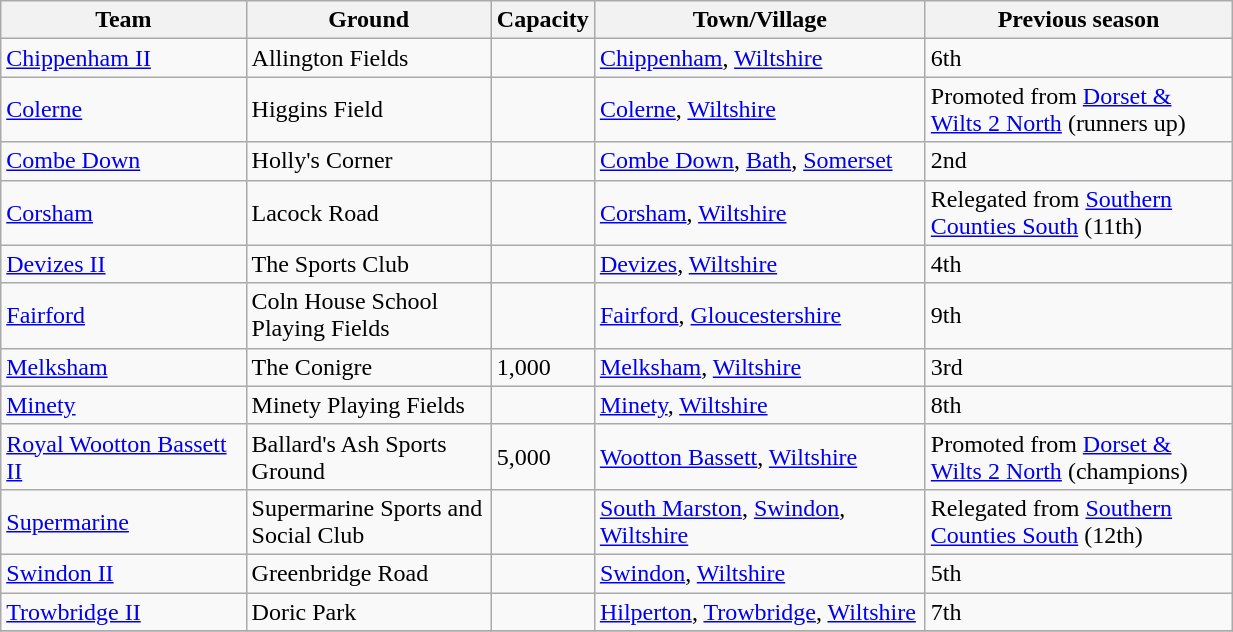<table class="wikitable sortable" width=65%>
<tr>
<th width=20%>Team</th>
<th width=20%>Ground</th>
<th width=8%>Capacity</th>
<th width=27%>Town/Village</th>
<th width=25%>Previous season</th>
</tr>
<tr>
<td><a href='#'>Chippenham II</a></td>
<td>Allington Fields</td>
<td></td>
<td><a href='#'>Chippenham</a>, <a href='#'>Wiltshire</a></td>
<td>6th</td>
</tr>
<tr>
<td><a href='#'>Colerne</a></td>
<td>Higgins Field</td>
<td></td>
<td><a href='#'>Colerne</a>, <a href='#'>Wiltshire</a></td>
<td>Promoted from <a href='#'>Dorset & Wilts 2 North</a> (runners up)</td>
</tr>
<tr>
<td><a href='#'>Combe Down</a></td>
<td>Holly's Corner</td>
<td></td>
<td><a href='#'>Combe Down</a>, <a href='#'>Bath</a>, <a href='#'>Somerset</a></td>
<td>2nd</td>
</tr>
<tr>
<td><a href='#'>Corsham</a></td>
<td>Lacock Road</td>
<td></td>
<td><a href='#'>Corsham</a>, <a href='#'>Wiltshire</a></td>
<td>Relegated from <a href='#'>Southern Counties South</a> (11th)</td>
</tr>
<tr>
<td><a href='#'>Devizes II</a></td>
<td>The Sports Club</td>
<td></td>
<td><a href='#'>Devizes</a>, <a href='#'>Wiltshire</a></td>
<td>4th</td>
</tr>
<tr>
<td><a href='#'>Fairford</a></td>
<td>Coln House School Playing Fields</td>
<td></td>
<td><a href='#'>Fairford</a>, <a href='#'>Gloucestershire</a></td>
<td>9th</td>
</tr>
<tr>
<td><a href='#'>Melksham</a></td>
<td>The Conigre</td>
<td>1,000</td>
<td><a href='#'>Melksham</a>, <a href='#'>Wiltshire</a></td>
<td>3rd</td>
</tr>
<tr>
<td><a href='#'>Minety</a></td>
<td>Minety Playing Fields</td>
<td></td>
<td><a href='#'>Minety</a>, <a href='#'>Wiltshire</a></td>
<td>8th</td>
</tr>
<tr>
<td><a href='#'>Royal Wootton Bassett II</a></td>
<td>Ballard's Ash Sports Ground</td>
<td>5,000</td>
<td><a href='#'>Wootton Bassett</a>, <a href='#'>Wiltshire</a></td>
<td>Promoted from <a href='#'>Dorset & Wilts 2 North</a> (champions)</td>
</tr>
<tr>
<td><a href='#'>Supermarine</a></td>
<td>Supermarine Sports and Social Club</td>
<td></td>
<td><a href='#'>South Marston</a>, <a href='#'>Swindon</a>, <a href='#'>Wiltshire</a></td>
<td>Relegated from <a href='#'>Southern Counties South</a> (12th)</td>
</tr>
<tr>
<td><a href='#'>Swindon II</a></td>
<td>Greenbridge Road</td>
<td></td>
<td><a href='#'>Swindon</a>, <a href='#'>Wiltshire</a></td>
<td>5th</td>
</tr>
<tr>
<td><a href='#'>Trowbridge II</a></td>
<td>Doric Park</td>
<td></td>
<td><a href='#'>Hilperton</a>, <a href='#'>Trowbridge</a>, <a href='#'>Wiltshire</a></td>
<td>7th</td>
</tr>
<tr>
</tr>
</table>
